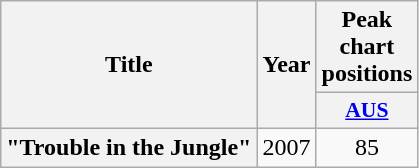<table class="wikitable plainrowheaders" style="text-align:center;">
<tr>
<th scope="col" rowspan="2">Title</th>
<th scope="col" rowspan="2">Year</th>
<th scope="col" colspan="1">Peak chart positions</th>
</tr>
<tr>
<th scope="col" style="width:3em;font-size:90%;"><a href='#'>AUS</a><br></th>
</tr>
<tr>
<th scope="row">"Trouble in the Jungle"</th>
<td>2007</td>
<td>85</td>
</tr>
</table>
